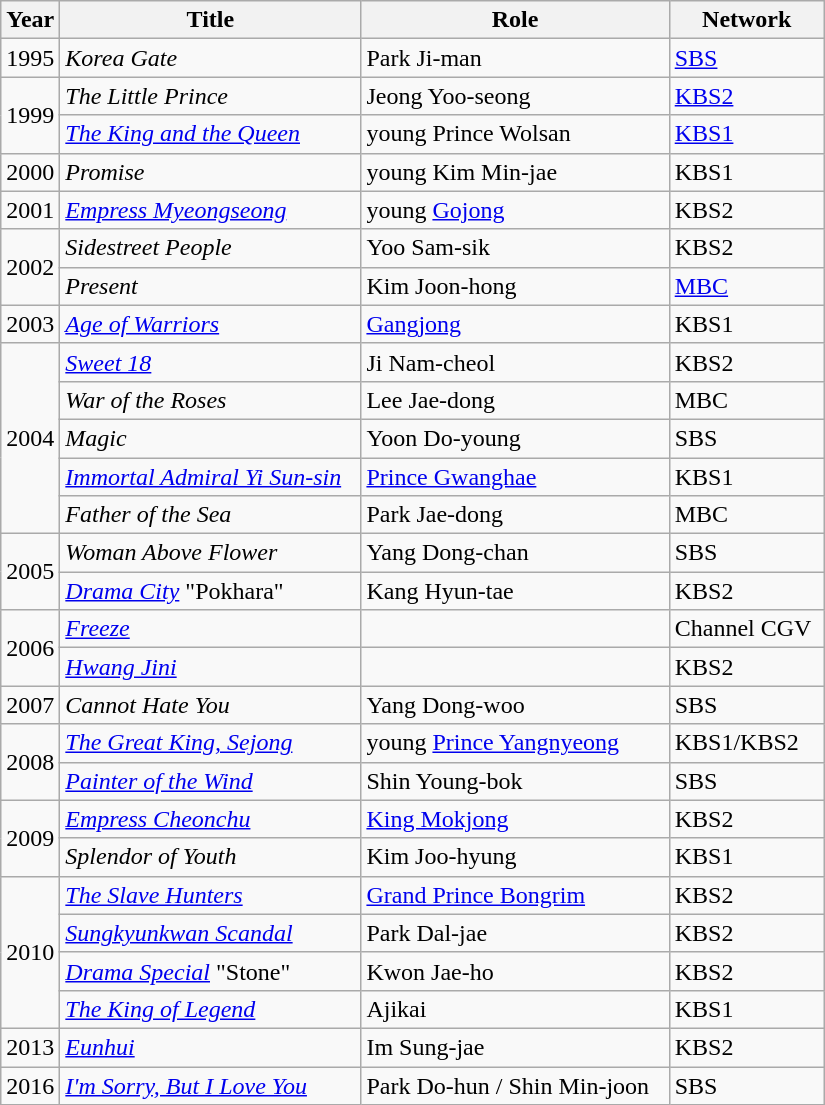<table class="wikitable" style="width:550px">
<tr>
<th width=10>Year</th>
<th>Title</th>
<th>Role</th>
<th>Network</th>
</tr>
<tr>
<td>1995</td>
<td><em>Korea Gate</em></td>
<td>Park Ji-man </td>
<td><a href='#'>SBS</a></td>
</tr>
<tr>
<td rowspan=2>1999</td>
<td><em>The Little Prince</em></td>
<td>Jeong Yoo-seong</td>
<td><a href='#'>KBS2</a></td>
</tr>
<tr>
<td><em><a href='#'>The King and the Queen</a></em></td>
<td>young Prince Wolsan</td>
<td><a href='#'>KBS1</a></td>
</tr>
<tr>
<td>2000</td>
<td><em>Promise</em></td>
<td>young Kim Min-jae</td>
<td>KBS1</td>
</tr>
<tr>
<td>2001</td>
<td><em><a href='#'>Empress Myeongseong</a></em></td>
<td>young <a href='#'>Gojong</a></td>
<td>KBS2</td>
</tr>
<tr>
<td rowspan=2>2002</td>
<td><em>Sidestreet People</em></td>
<td>Yoo Sam-sik</td>
<td>KBS2</td>
</tr>
<tr>
<td><em>Present</em></td>
<td>Kim Joon-hong</td>
<td><a href='#'>MBC</a></td>
</tr>
<tr>
<td>2003</td>
<td><em><a href='#'>Age of Warriors</a></em></td>
<td><a href='#'>Gangjong</a></td>
<td>KBS1</td>
</tr>
<tr>
<td rowspan=5>2004</td>
<td><em><a href='#'>Sweet 18</a></em></td>
<td>Ji Nam-cheol</td>
<td>KBS2</td>
</tr>
<tr>
<td><em>War of the Roses</em></td>
<td>Lee Jae-dong</td>
<td>MBC</td>
</tr>
<tr>
<td><em>Magic</em></td>
<td>Yoon Do-young</td>
<td>SBS</td>
</tr>
<tr>
<td><em><a href='#'>Immortal Admiral Yi Sun-sin</a></em></td>
<td><a href='#'>Prince Gwanghae</a></td>
<td>KBS1</td>
</tr>
<tr>
<td><em>Father of the Sea</em></td>
<td>Park Jae-dong</td>
<td>MBC</td>
</tr>
<tr>
<td rowspan=2>2005</td>
<td><em>Woman Above Flower</em></td>
<td>Yang Dong-chan</td>
<td>SBS</td>
</tr>
<tr>
<td><em><a href='#'>Drama City</a></em> "Pokhara" </td>
<td>Kang Hyun-tae</td>
<td>KBS2</td>
</tr>
<tr>
<td rowspan=2>2006</td>
<td><em><a href='#'>Freeze</a></em></td>
<td></td>
<td>Channel CGV</td>
</tr>
<tr>
<td><em><a href='#'>Hwang Jini</a></em></td>
<td></td>
<td>KBS2</td>
</tr>
<tr>
<td>2007</td>
<td><em>Cannot Hate You</em></td>
<td>Yang Dong-woo</td>
<td>SBS</td>
</tr>
<tr>
<td rowspan=2>2008</td>
<td><em><a href='#'>The Great King, Sejong</a></em></td>
<td>young <a href='#'>Prince Yangnyeong</a></td>
<td>KBS1/KBS2</td>
</tr>
<tr>
<td><em><a href='#'>Painter of the Wind</a></em></td>
<td>Shin Young-bok</td>
<td>SBS</td>
</tr>
<tr>
<td rowspan=2>2009</td>
<td><em><a href='#'>Empress Cheonchu</a></em></td>
<td><a href='#'>King Mokjong</a></td>
<td>KBS2</td>
</tr>
<tr>
<td><em>Splendor of Youth</em></td>
<td>Kim Joo-hyung</td>
<td>KBS1</td>
</tr>
<tr>
<td rowspan=4>2010</td>
<td><em><a href='#'>The Slave Hunters</a></em></td>
<td><a href='#'>Grand Prince Bongrim</a></td>
<td>KBS2</td>
</tr>
<tr>
<td><em><a href='#'>Sungkyunkwan Scandal</a></em></td>
<td>Park Dal-jae</td>
<td>KBS2</td>
</tr>
<tr>
<td><em><a href='#'>Drama Special</a></em> "Stone" </td>
<td>Kwon Jae-ho</td>
<td>KBS2</td>
</tr>
<tr>
<td><em><a href='#'>The King of Legend</a></em></td>
<td>Ajikai</td>
<td>KBS1</td>
</tr>
<tr>
<td>2013</td>
<td><em><a href='#'>Eunhui</a></em></td>
<td>Im Sung-jae</td>
<td>KBS2</td>
</tr>
<tr>
<td>2016</td>
<td><em><a href='#'>I'm Sorry, But I Love You</a></em></td>
<td>Park Do-hun / Shin Min-joon</td>
<td>SBS</td>
</tr>
</table>
